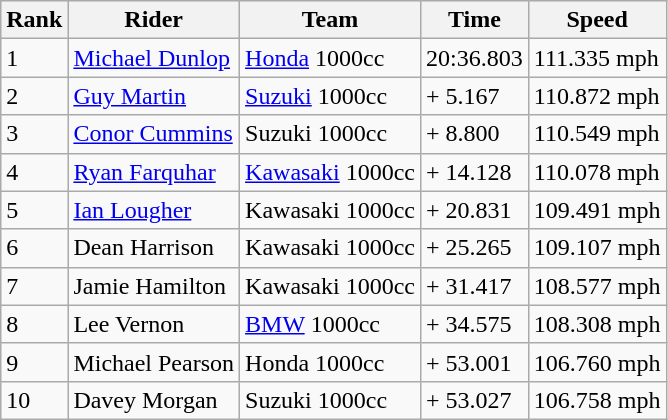<table class="wikitable">
<tr style="background:#efefef;">
<th>Rank</th>
<th>Rider</th>
<th>Team</th>
<th>Time</th>
<th>Speed</th>
</tr>
<tr>
<td>1</td>
<td> <a href='#'>Michael Dunlop</a></td>
<td><a href='#'>Honda</a> 1000cc</td>
<td>20:36.803</td>
<td>111.335 mph</td>
</tr>
<tr>
<td>2</td>
<td> <a href='#'>Guy Martin</a></td>
<td><a href='#'>Suzuki</a> 1000cc</td>
<td>+ 5.167</td>
<td>110.872 mph</td>
</tr>
<tr>
<td>3</td>
<td> <a href='#'>Conor Cummins</a></td>
<td>Suzuki 1000cc</td>
<td>+ 8.800</td>
<td>110.549 mph</td>
</tr>
<tr>
<td>4</td>
<td> <a href='#'>Ryan Farquhar</a></td>
<td><a href='#'>Kawasaki</a> 1000cc</td>
<td>+ 14.128</td>
<td>110.078 mph</td>
</tr>
<tr>
<td>5</td>
<td> <a href='#'>Ian Lougher</a></td>
<td>Kawasaki 1000cc</td>
<td>+ 20.831</td>
<td>109.491 mph</td>
</tr>
<tr>
<td>6</td>
<td> Dean Harrison</td>
<td>Kawasaki 1000cc</td>
<td>+ 25.265</td>
<td>109.107 mph</td>
</tr>
<tr>
<td>7</td>
<td> Jamie Hamilton</td>
<td>Kawasaki 1000cc</td>
<td>+ 31.417</td>
<td>108.577 mph</td>
</tr>
<tr>
<td>8</td>
<td> Lee Vernon</td>
<td><a href='#'>BMW</a> 1000cc</td>
<td>+ 34.575</td>
<td>108.308 mph</td>
</tr>
<tr>
<td>9</td>
<td> Michael Pearson</td>
<td>Honda 1000cc</td>
<td>+ 53.001</td>
<td>106.760 mph</td>
</tr>
<tr>
<td>10</td>
<td> Davey Morgan</td>
<td>Suzuki 1000cc</td>
<td>+ 53.027</td>
<td>106.758 mph</td>
</tr>
</table>
